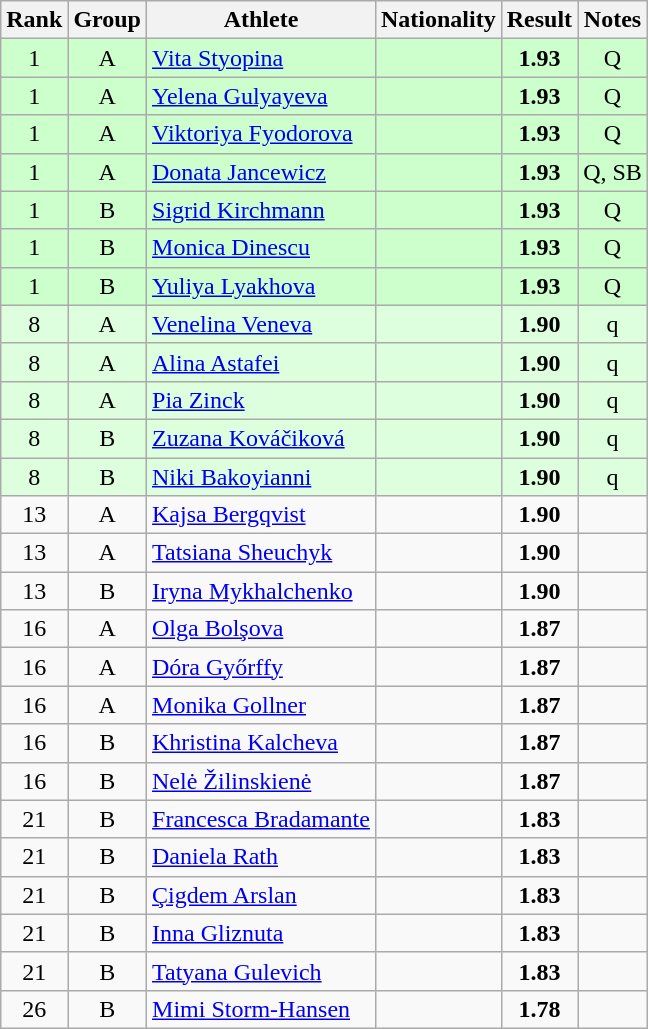<table class="wikitable sortable" style="text-align:center">
<tr>
<th>Rank</th>
<th>Group</th>
<th>Athlete</th>
<th>Nationality</th>
<th>Result</th>
<th>Notes</th>
</tr>
<tr bgcolor=ccffcc>
<td>1</td>
<td>A</td>
<td align="left"><a href='#'>Vita Styopina</a></td>
<td align=left></td>
<td><strong>1.93</strong></td>
<td>Q</td>
</tr>
<tr bgcolor=ccffcc>
<td>1</td>
<td>A</td>
<td align="left"><a href='#'>Yelena Gulyayeva</a></td>
<td align=left></td>
<td><strong>1.93</strong></td>
<td>Q</td>
</tr>
<tr bgcolor=ccffcc>
<td>1</td>
<td>A</td>
<td align="left"><a href='#'>Viktoriya Fyodorova</a></td>
<td align=left></td>
<td><strong>1.93</strong></td>
<td>Q</td>
</tr>
<tr bgcolor=ccffcc>
<td>1</td>
<td>A</td>
<td align="left"><a href='#'>Donata Jancewicz</a></td>
<td align=left></td>
<td><strong>1.93</strong></td>
<td>Q, SB</td>
</tr>
<tr bgcolor=ccffcc>
<td>1</td>
<td>B</td>
<td align="left"><a href='#'>Sigrid Kirchmann</a></td>
<td align=left></td>
<td><strong>1.93</strong></td>
<td>Q</td>
</tr>
<tr bgcolor=ccffcc>
<td>1</td>
<td>B</td>
<td align="left"><a href='#'>Monica Dinescu</a></td>
<td align=left></td>
<td><strong>1.93</strong></td>
<td>Q</td>
</tr>
<tr bgcolor=ccffcc>
<td>1</td>
<td>B</td>
<td align="left"><a href='#'>Yuliya Lyakhova</a></td>
<td align=left></td>
<td><strong>1.93</strong></td>
<td>Q</td>
</tr>
<tr bgcolor=ddffdd>
<td>8</td>
<td>A</td>
<td align="left"><a href='#'>Venelina Veneva</a></td>
<td align=left></td>
<td><strong>1.90</strong></td>
<td>q</td>
</tr>
<tr bgcolor=ddffdd>
<td>8</td>
<td>A</td>
<td align="left"><a href='#'>Alina Astafei</a></td>
<td align=left></td>
<td><strong>1.90</strong></td>
<td>q</td>
</tr>
<tr bgcolor=ddffdd>
<td>8</td>
<td>A</td>
<td align="left"><a href='#'>Pia Zinck</a></td>
<td align=left></td>
<td><strong>1.90</strong></td>
<td>q</td>
</tr>
<tr bgcolor=ddffdd>
<td>8</td>
<td>B</td>
<td align="left"><a href='#'>Zuzana Kováčiková</a></td>
<td align=left></td>
<td><strong>1.90</strong></td>
<td>q</td>
</tr>
<tr bgcolor=ddffdd>
<td>8</td>
<td>B</td>
<td align="left"><a href='#'>Niki Bakoyianni</a></td>
<td align=left></td>
<td><strong>1.90</strong></td>
<td>q</td>
</tr>
<tr>
<td>13</td>
<td>A</td>
<td align="left"><a href='#'>Kajsa Bergqvist</a></td>
<td align=left></td>
<td><strong>1.90</strong></td>
<td></td>
</tr>
<tr>
<td>13</td>
<td>A</td>
<td align="left"><a href='#'>Tatsiana Sheuchyk</a></td>
<td align=left></td>
<td><strong>1.90</strong></td>
<td></td>
</tr>
<tr>
<td>13</td>
<td>B</td>
<td align="left"><a href='#'>Iryna Mykhalchenko</a></td>
<td align=left></td>
<td><strong>1.90</strong></td>
<td></td>
</tr>
<tr>
<td>16</td>
<td>A</td>
<td align="left"><a href='#'>Olga Bolşova</a></td>
<td align=left></td>
<td><strong>1.87</strong></td>
<td></td>
</tr>
<tr>
<td>16</td>
<td>A</td>
<td align="left"><a href='#'>Dóra Győrffy</a></td>
<td align=left></td>
<td><strong>1.87</strong></td>
<td></td>
</tr>
<tr>
<td>16</td>
<td>A</td>
<td align="left"><a href='#'>Monika Gollner</a></td>
<td align=left></td>
<td><strong>1.87</strong></td>
<td></td>
</tr>
<tr>
<td>16</td>
<td>B</td>
<td align="left"><a href='#'>Khristina Kalcheva</a></td>
<td align=left></td>
<td><strong>1.87</strong></td>
<td></td>
</tr>
<tr>
<td>16</td>
<td>B</td>
<td align="left"><a href='#'>Nelė Žilinskienė</a></td>
<td align=left></td>
<td><strong>1.87</strong></td>
<td></td>
</tr>
<tr>
<td>21</td>
<td>B</td>
<td align="left"><a href='#'>Francesca Bradamante</a></td>
<td align=left></td>
<td><strong>1.83 </strong></td>
<td></td>
</tr>
<tr>
<td>21</td>
<td>B</td>
<td align="left"><a href='#'>Daniela Rath</a></td>
<td align=left></td>
<td><strong>1.83</strong></td>
<td></td>
</tr>
<tr>
<td>21</td>
<td>B</td>
<td align="left"><a href='#'>Çigdem Arslan</a></td>
<td align=left></td>
<td><strong>1.83</strong></td>
<td></td>
</tr>
<tr>
<td>21</td>
<td>B</td>
<td align="left"><a href='#'>Inna Gliznuta</a></td>
<td align=left></td>
<td><strong>1.83</strong></td>
<td></td>
</tr>
<tr>
<td>21</td>
<td>B</td>
<td align="left"><a href='#'>Tatyana Gulevich</a></td>
<td align=left></td>
<td><strong>1.83</strong></td>
<td></td>
</tr>
<tr>
<td>26</td>
<td>B</td>
<td align="left"><a href='#'>Mimi Storm-Hansen</a></td>
<td align=left></td>
<td><strong>1.78</strong></td>
<td></td>
</tr>
</table>
